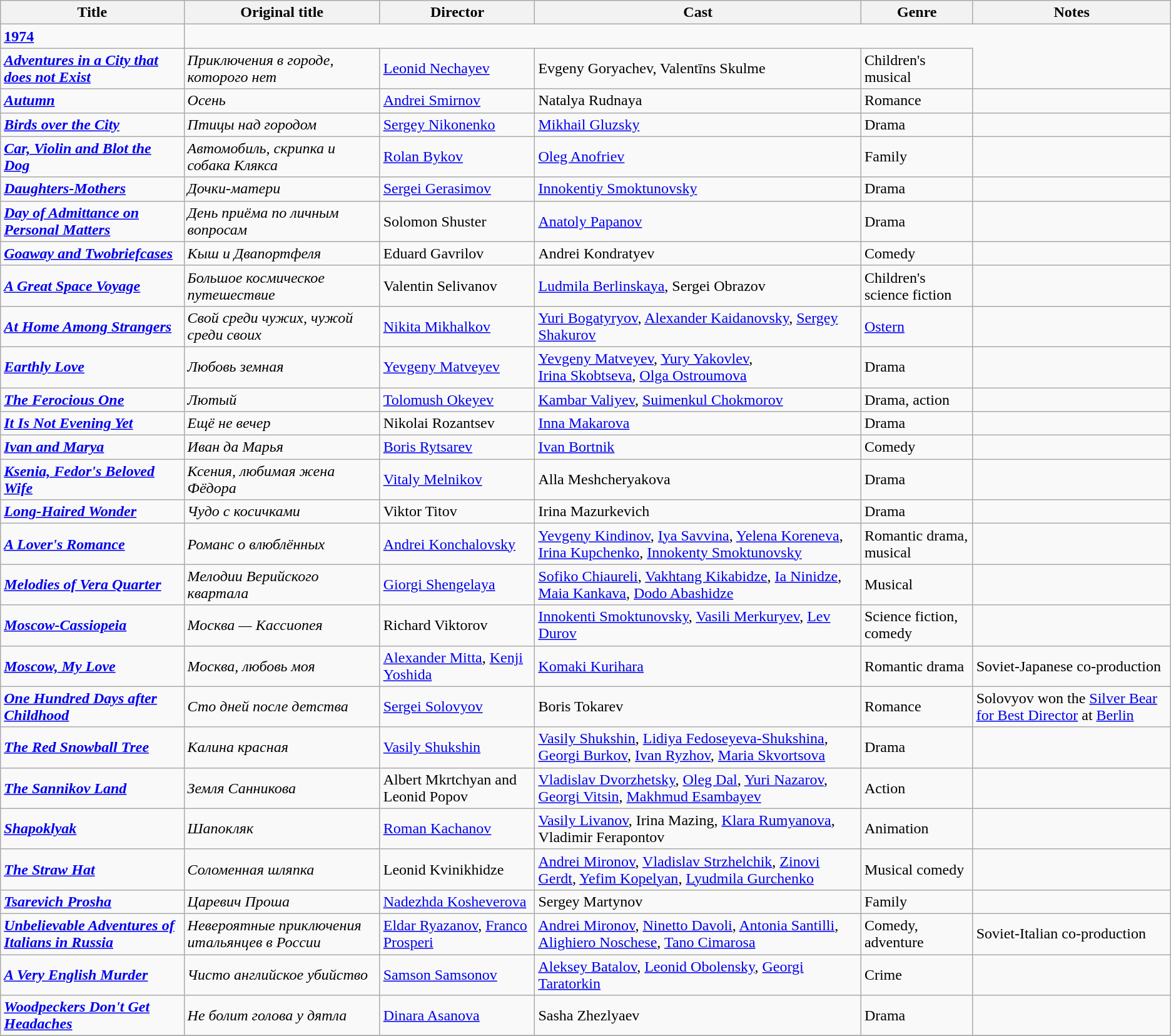<table class="wikitable">
<tr>
<th>Title</th>
<th>Original title</th>
<th>Director</th>
<th>Cast</th>
<th>Genre</th>
<th>Notes</th>
</tr>
<tr>
<td><strong><a href='#'>1974</a></strong></td>
</tr>
<tr>
<td><strong><em><a href='#'>Adventures in a City that does not Exist</a></em></strong></td>
<td><em>Приключения в городе, которого нет</em></td>
<td><a href='#'>Leonid Nechayev</a></td>
<td>Evgeny Goryachev, Valentīns Skulme</td>
<td>Children's musical</td>
</tr>
<tr>
<td><strong><em><a href='#'>Autumn</a></em></strong></td>
<td><em>Осень</em></td>
<td><a href='#'>Andrei Smirnov</a></td>
<td>Natalya Rudnaya</td>
<td>Romance</td>
<td></td>
</tr>
<tr>
<td><strong><em><a href='#'>Birds over the City</a></em></strong></td>
<td><em>Птицы над городом</em></td>
<td><a href='#'>Sergey Nikonenko</a></td>
<td><a href='#'>Mikhail Gluzsky</a></td>
<td>Drama</td>
<td></td>
</tr>
<tr>
<td><strong><em><a href='#'>Car, Violin and Blot the Dog</a></em></strong></td>
<td><em>Автомобиль, скрипка и собака Клякса</em></td>
<td><a href='#'>Rolan Bykov</a></td>
<td><a href='#'>Oleg Anofriev</a></td>
<td>Family</td>
<td></td>
</tr>
<tr>
<td><strong><em><a href='#'>Daughters-Mothers</a></em></strong></td>
<td><em>Дочки-матери</em></td>
<td><a href='#'>Sergei Gerasimov</a></td>
<td><a href='#'>Innokentiy Smoktunovsky</a></td>
<td>Drama</td>
<td></td>
</tr>
<tr>
<td><strong><em><a href='#'>Day of Admittance on Personal Matters</a></em></strong></td>
<td><em>День приёма по личным вопросам</em></td>
<td>Solomon Shuster</td>
<td><a href='#'>Anatoly Papanov</a></td>
<td>Drama</td>
<td></td>
</tr>
<tr>
<td><strong><em><a href='#'>Goaway and Twobriefcases</a></em></strong></td>
<td><em>Кыш и Двапортфеля</em></td>
<td>Eduard Gavrilov</td>
<td>Andrei Kondratyev</td>
<td>Comedy</td>
<td></td>
</tr>
<tr>
<td><strong><em><a href='#'>A Great Space Voyage</a></em></strong></td>
<td><em>Большое космическое путешествие</em></td>
<td>Valentin Selivanov</td>
<td><a href='#'>Ludmila Berlinskaya</a>, Sergei Obrazov</td>
<td>Children's science fiction</td>
<td></td>
</tr>
<tr>
<td><strong><em><a href='#'>At Home Among Strangers</a></em></strong></td>
<td><em>Свой среди чужих, чужой среди своих</em></td>
<td><a href='#'>Nikita Mikhalkov</a></td>
<td><a href='#'>Yuri Bogatyryov</a>, <a href='#'>Alexander Kaidanovsky</a>, <a href='#'>Sergey Shakurov</a></td>
<td><a href='#'>Ostern</a></td>
<td></td>
</tr>
<tr>
<td><strong><em><a href='#'>Earthly Love</a></em></strong></td>
<td><em>Любовь земная</em></td>
<td><a href='#'>Yevgeny Matveyev</a></td>
<td><a href='#'>Yevgeny Matveyev</a>, <a href='#'>Yury Yakovlev</a>,<br> <a href='#'>Irina Skobtseva</a>, <a href='#'>Olga Ostroumova</a></td>
<td>Drama</td>
<td></td>
</tr>
<tr>
<td><strong><em><a href='#'>The Ferocious One</a></em></strong></td>
<td><em>Лютый</em></td>
<td><a href='#'>Tolomush Okeyev</a></td>
<td><a href='#'>Kambar Valiyev</a>, <a href='#'>Suimenkul Chokmorov</a></td>
<td>Drama, action</td>
<td></td>
</tr>
<tr>
<td><strong><em><a href='#'>It Is Not Evening Yet</a></em></strong></td>
<td><em>Ещё не вечер</em></td>
<td>Nikolai Rozantsev</td>
<td><a href='#'>Inna Makarova</a></td>
<td>Drama</td>
<td></td>
</tr>
<tr>
<td><strong><em><a href='#'>Ivan and Marya</a></em></strong></td>
<td><em>Иван да Марья</em></td>
<td><a href='#'>Boris Rytsarev</a></td>
<td><a href='#'>Ivan Bortnik</a></td>
<td>Comedy</td>
<td></td>
</tr>
<tr>
<td><strong><em><a href='#'>Ksenia, Fedor's Beloved Wife</a></em></strong></td>
<td><em>Ксения, любимая жена Фёдора</em></td>
<td><a href='#'>Vitaly Melnikov</a></td>
<td>Alla Meshcheryakova</td>
<td>Drama</td>
<td></td>
</tr>
<tr>
<td><strong><em><a href='#'>Long-Haired Wonder</a></em></strong></td>
<td><em>Чудо с косичками</em></td>
<td>Viktor Titov</td>
<td>Irina Mazurkevich</td>
<td>Drama</td>
<td></td>
</tr>
<tr>
<td><strong><em><a href='#'>A Lover's Romance</a></em></strong></td>
<td><em>Романс о влюблённых</em></td>
<td><a href='#'>Andrei Konchalovsky</a></td>
<td><a href='#'>Yevgeny Kindinov</a>, <a href='#'>Iya Savvina</a>, <a href='#'>Yelena Koreneva</a>, <a href='#'>Irina Kupchenko</a>, <a href='#'>Innokenty Smoktunovsky</a></td>
<td>Romantic drama, musical</td>
<td></td>
</tr>
<tr>
<td><strong><em><a href='#'>Melodies of Vera Quarter</a></em></strong></td>
<td><em>Мелодии Верийского квартала</em></td>
<td><a href='#'>Giorgi Shengelaya</a></td>
<td><a href='#'>Sofiko Chiaureli</a>, <a href='#'>Vakhtang Kikabidze</a>, <a href='#'>Ia Ninidze</a>, <a href='#'>Maia Kankava</a>, <a href='#'>Dodo Abashidze</a></td>
<td>Musical</td>
<td></td>
</tr>
<tr>
<td><strong><em><a href='#'>Moscow-Cassiopeia</a></em></strong></td>
<td><em>Москва — Кассиопея</em></td>
<td>Richard Viktorov</td>
<td><a href='#'>Innokenti Smoktunovsky</a>, <a href='#'>Vasili Merkuryev</a>, <a href='#'>Lev Durov</a></td>
<td>Science fiction, comedy</td>
<td></td>
</tr>
<tr>
<td><strong><em><a href='#'>Moscow, My Love</a></em></strong></td>
<td><em>Москва, любовь моя</em></td>
<td><a href='#'>Alexander Mitta</a>, <a href='#'>Kenji Yoshida</a></td>
<td><a href='#'>Komaki Kurihara</a></td>
<td>Romantic drama</td>
<td>Soviet-Japanese co-production</td>
</tr>
<tr>
<td><strong><em><a href='#'>One Hundred Days after Childhood</a></em></strong></td>
<td><em>Сто дней после детства</em></td>
<td><a href='#'>Sergei Solovyov</a></td>
<td>Boris Tokarev</td>
<td>Romance</td>
<td>Solovyov won the <a href='#'>Silver Bear for Best Director</a> at <a href='#'>Berlin</a></td>
</tr>
<tr>
<td><strong><em><a href='#'>The Red Snowball Tree</a></em></strong></td>
<td><em>Калина красная</em></td>
<td><a href='#'>Vasily Shukshin</a></td>
<td><a href='#'>Vasily Shukshin</a>, <a href='#'>Lidiya Fedoseyeva-Shukshina</a>, <a href='#'>Georgi Burkov</a>, <a href='#'>Ivan Ryzhov</a>,  <a href='#'>Maria Skvortsova</a></td>
<td>Drama</td>
<td></td>
</tr>
<tr>
<td><strong><em><a href='#'>The Sannikov Land</a></em></strong></td>
<td><em>Земля Санникова</em></td>
<td>Albert Mkrtchyan and Leonid Popov</td>
<td><a href='#'>Vladislav Dvorzhetsky</a>, <a href='#'>Oleg Dal</a>, <a href='#'>Yuri Nazarov</a>, <a href='#'>Georgi Vitsin</a>, <a href='#'>Makhmud Esambayev</a></td>
<td>Action</td>
<td></td>
</tr>
<tr>
<td><strong><em><a href='#'>Shapoklyak</a></em></strong></td>
<td><em>Шапокляк</em></td>
<td><a href='#'>Roman Kachanov</a></td>
<td><a href='#'>Vasily Livanov</a>, Irina Mazing, <a href='#'>Klara Rumyanova</a>, Vladimir Ferapontov</td>
<td>Animation</td>
<td></td>
</tr>
<tr>
<td><strong><em><a href='#'>The Straw Hat</a></em></strong></td>
<td><em>Соломенная шляпка</em></td>
<td>Leonid Kvinikhidze</td>
<td><a href='#'>Andrei Mironov</a>, <a href='#'>Vladislav Strzhelchik</a>, <a href='#'>Zinovi Gerdt</a>, <a href='#'>Yefim Kopelyan</a>, <a href='#'>Lyudmila Gurchenko</a></td>
<td>Musical comedy</td>
<td></td>
</tr>
<tr>
<td><strong><em><a href='#'>Tsarevich Prosha</a></em></strong></td>
<td><em>Царевич Проша</em></td>
<td><a href='#'>Nadezhda Kosheverova</a></td>
<td>Sergey Martynov</td>
<td>Family</td>
<td></td>
</tr>
<tr>
<td><strong><em><a href='#'>Unbelievable Adventures of Italians in Russia</a></em></strong></td>
<td><em>Невероятные приключения итальянцев в России</em></td>
<td><a href='#'>Eldar Ryazanov</a>, <a href='#'>Franco Prosperi</a></td>
<td><a href='#'>Andrei Mironov</a>, <a href='#'>Ninetto Davoli</a>, <a href='#'>Antonia Santilli</a>, <a href='#'>Alighiero Noschese</a>, <a href='#'>Tano Cimarosa</a></td>
<td>Comedy, adventure</td>
<td>Soviet-Italian co-production</td>
</tr>
<tr>
<td><strong><em><a href='#'>A Very English Murder</a></em></strong></td>
<td><em>Чисто английское убийство</em></td>
<td><a href='#'>Samson Samsonov</a></td>
<td><a href='#'>Aleksey Batalov</a>, <a href='#'>Leonid Obolensky</a>, <a href='#'>Georgi Taratorkin</a></td>
<td>Crime</td>
<td></td>
</tr>
<tr>
<td><strong><em><a href='#'>Woodpeckers Don't Get Headaches</a></em></strong></td>
<td><em>Не болит голова у дятла</em></td>
<td><a href='#'>Dinara Asanova</a></td>
<td>Sasha Zhezlyaev</td>
<td>Drama</td>
<td></td>
</tr>
<tr>
</tr>
</table>
